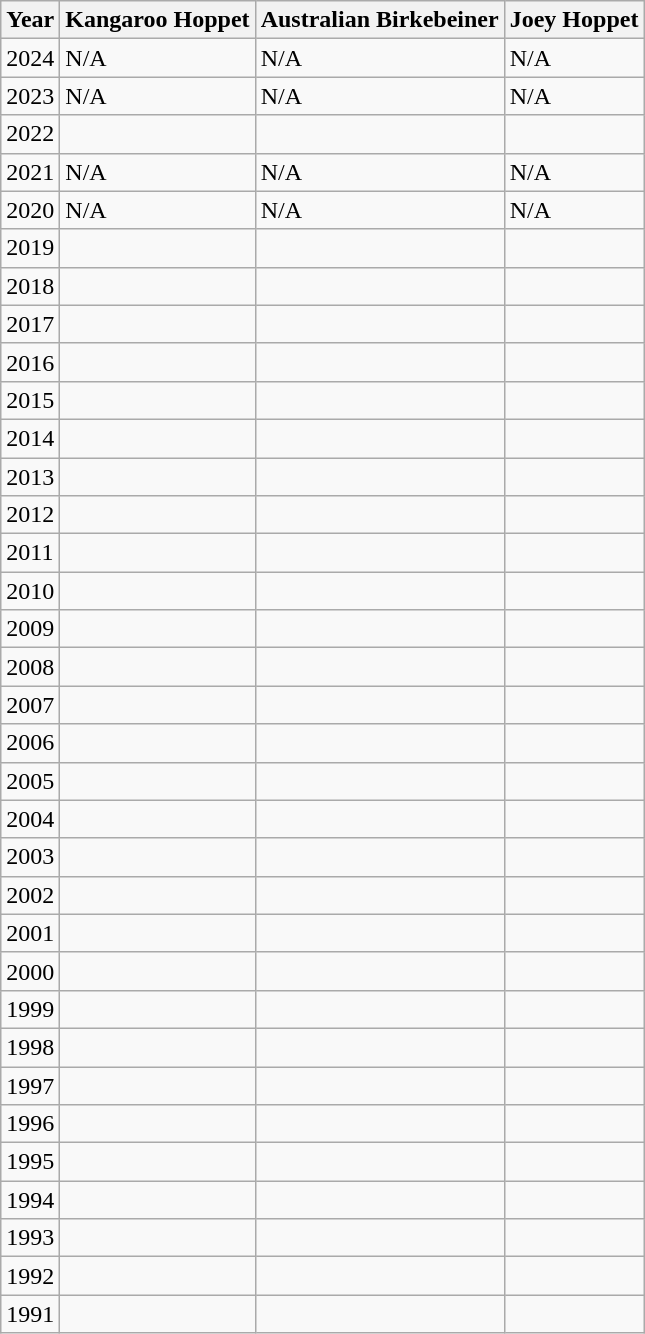<table class="wikitable sortable">
<tr>
<th>Year</th>
<th>Kangaroo Hoppet</th>
<th>Australian Birkebeiner</th>
<th>Joey Hoppet</th>
</tr>
<tr>
<td>2024</td>
<td>N/A</td>
<td>N/A</td>
<td>N/A</td>
</tr>
<tr>
<td>2023</td>
<td>N/A</td>
<td>N/A</td>
<td>N/A</td>
</tr>
<tr>
<td>2022</td>
<td></td>
<td></td>
<td></td>
</tr>
<tr>
<td>2021</td>
<td>N/A</td>
<td>N/A</td>
<td>N/A</td>
</tr>
<tr>
<td>2020</td>
<td>N/A</td>
<td>N/A</td>
<td>N/A</td>
</tr>
<tr>
<td>2019</td>
<td></td>
<td></td>
<td></td>
</tr>
<tr>
<td>2018</td>
<td></td>
<td></td>
<td></td>
</tr>
<tr>
<td>2017</td>
<td></td>
<td></td>
<td></td>
</tr>
<tr>
<td>2016</td>
<td></td>
<td></td>
<td></td>
</tr>
<tr>
<td>2015</td>
<td></td>
<td></td>
<td></td>
</tr>
<tr>
<td>2014</td>
<td></td>
<td></td>
<td></td>
</tr>
<tr>
<td>2013</td>
<td></td>
<td></td>
<td></td>
</tr>
<tr>
<td>2012</td>
<td></td>
<td></td>
<td></td>
</tr>
<tr>
<td>2011</td>
<td></td>
<td></td>
<td></td>
</tr>
<tr>
<td>2010</td>
<td></td>
<td></td>
<td></td>
</tr>
<tr>
<td>2009</td>
<td></td>
<td></td>
<td></td>
</tr>
<tr>
<td>2008</td>
<td></td>
<td></td>
<td></td>
</tr>
<tr>
<td>2007</td>
<td></td>
<td></td>
<td></td>
</tr>
<tr>
<td>2006</td>
<td></td>
<td></td>
<td></td>
</tr>
<tr>
<td>2005</td>
<td></td>
<td></td>
<td></td>
</tr>
<tr>
<td>2004</td>
<td></td>
<td></td>
<td></td>
</tr>
<tr>
<td>2003</td>
<td></td>
<td></td>
<td></td>
</tr>
<tr>
<td>2002</td>
<td></td>
<td></td>
<td></td>
</tr>
<tr>
<td>2001</td>
<td></td>
<td></td>
<td></td>
</tr>
<tr>
<td>2000</td>
<td></td>
<td></td>
<td></td>
</tr>
<tr>
<td>1999</td>
<td></td>
<td></td>
<td></td>
</tr>
<tr>
<td>1998</td>
<td></td>
<td></td>
<td></td>
</tr>
<tr>
<td>1997</td>
<td></td>
<td></td>
<td></td>
</tr>
<tr>
<td>1996</td>
<td></td>
<td></td>
<td></td>
</tr>
<tr>
<td>1995</td>
<td></td>
<td></td>
<td></td>
</tr>
<tr>
<td>1994</td>
<td></td>
<td></td>
<td></td>
</tr>
<tr>
<td>1993</td>
<td></td>
<td></td>
<td></td>
</tr>
<tr>
<td>1992</td>
<td></td>
<td></td>
<td></td>
</tr>
<tr>
<td>1991</td>
<td></td>
<td></td>
<td></td>
</tr>
</table>
